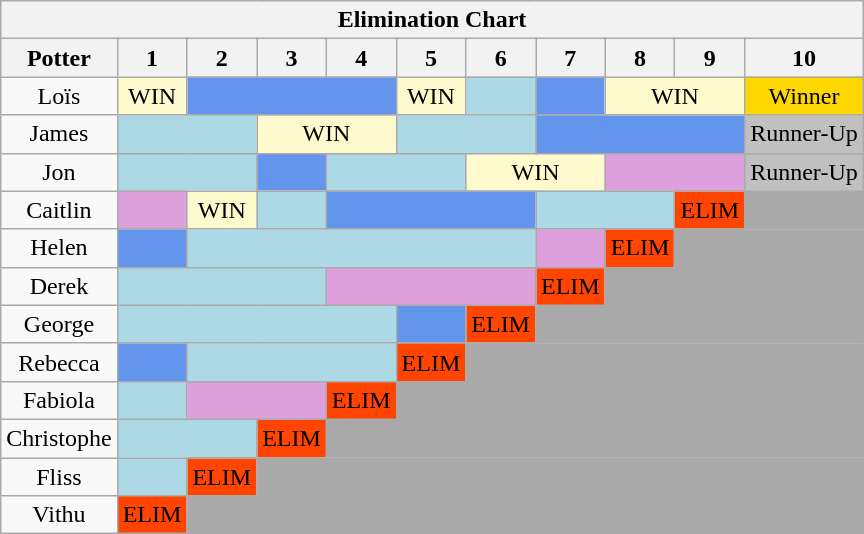<table class="wikitable" style="text-align:center">
<tr>
<th colspan="11">Elimination Chart</th>
</tr>
<tr>
<th>Potter</th>
<th>1</th>
<th>2</th>
<th>3</th>
<th>4</th>
<th>5</th>
<th>6</th>
<th>7</th>
<th>8</th>
<th>9</th>
<th>10</th>
</tr>
<tr>
<td>Loïs</td>
<td style="background:lemonchiffon;">WIN</td>
<td colspan="3" style="background:cornflowerblue;"></td>
<td style="background:lemonchiffon;">WIN</td>
<td style="background:lightblue;"></td>
<td style="background:cornflowerblue;"></td>
<td colspan="2" style="background:lemonchiffon;">WIN</td>
<td style="background:gold;">Winner</td>
</tr>
<tr>
<td>James</td>
<td colspan="2" style="background:lightblue;"></td>
<td colspan="2" style="background:lemonchiffon;">WIN</td>
<td colspan="2" style="background:lightblue;"></td>
<td colspan="3" style="background:cornflowerblue;"></td>
<td style="background:silver;">Runner-Up</td>
</tr>
<tr>
<td>Jon</td>
<td colspan="2" style="background:lightblue;"></td>
<td style="background:cornflowerblue;"></td>
<td colspan="2" style="background:lightblue;"></td>
<td colspan="2" style="background:lemonchiffon;">WIN</td>
<td colspan="2" style="background:plum;"></td>
<td style="background:silver;">Runner-Up</td>
</tr>
<tr>
<td>Caitlin</td>
<td style="background:plum;"></td>
<td style="background:lemonchiffon;">WIN</td>
<td style="background:lightblue;"></td>
<td colspan="3" style="background:cornflowerblue;"></td>
<td colspan="2" style="background:lightblue;"></td>
<td style="background:orangered;">ELIM</td>
<td style="background:darkgrey;"></td>
</tr>
<tr>
<td>Helen</td>
<td style="background:cornflowerblue;"></td>
<td colspan="5" style="background:lightblue;"></td>
<td style="background:plum;"></td>
<td style="background:orangered;">ELIM</td>
<td colspan="2" style="background:darkgrey;"></td>
</tr>
<tr>
<td>Derek</td>
<td colspan="3" style="background:lightblue;"></td>
<td colspan="3" style="background:plum;"></td>
<td style="background:orangered;">ELIM</td>
<td colspan="3" style="background:darkgrey;"></td>
</tr>
<tr>
<td>George</td>
<td colspan="4" style="background:lightblue;"></td>
<td style="background:cornflowerblue;"></td>
<td style="background:orangered;">ELIM</td>
<td colspan="4" style="background:darkgrey;"></td>
</tr>
<tr>
<td>Rebecca</td>
<td style="background:cornflowerblue;"></td>
<td colspan="3" style="background:lightblue;"></td>
<td style="background:orangered;">ELIM</td>
<td colspan="5" style="background:darkgrey;"></td>
</tr>
<tr>
<td>Fabiola</td>
<td style="background:lightblue;"></td>
<td colspan="2" style="background:plum;"></td>
<td style="background:orangered;">ELIM</td>
<td colspan="6" style="background:darkgrey;"></td>
</tr>
<tr>
<td>Christophe</td>
<td colspan="2" style="background:lightblue;"></td>
<td style="background:orangered;">ELIM</td>
<td colspan="7" style="background:darkgrey;"></td>
</tr>
<tr>
<td>Fliss</td>
<td style="background:lightblue;"></td>
<td style="background:orangered;">ELIM</td>
<td colspan="8" style="background:darkgrey;"></td>
</tr>
<tr>
<td>Vithu</td>
<td style="background:orangered;">ELIM</td>
<td colspan="9" style="background:darkgrey;"></td>
</tr>
</table>
